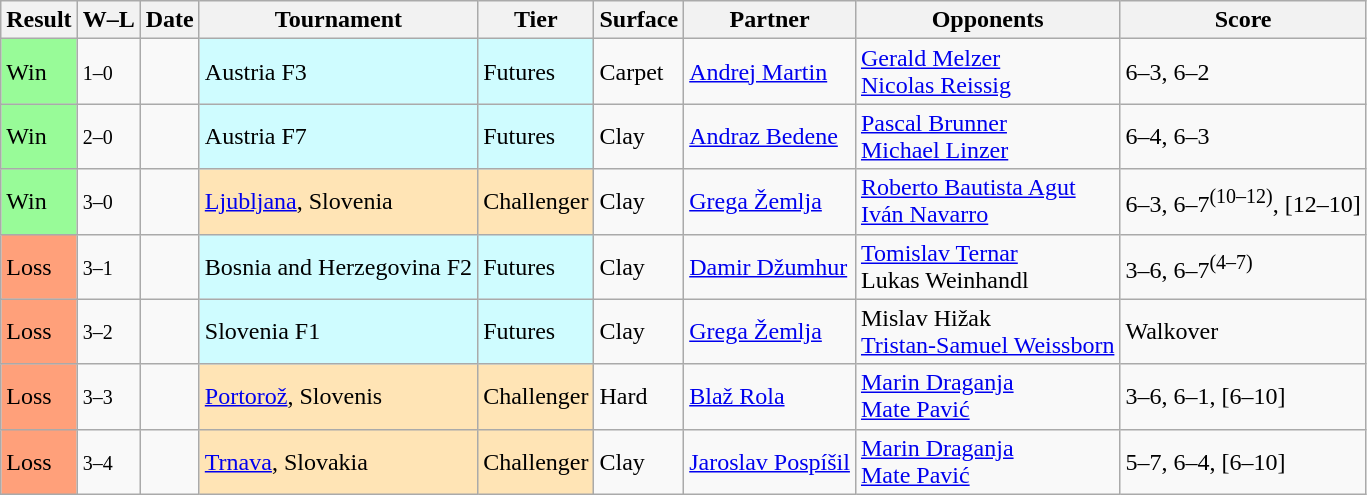<table class="sortable wikitable">
<tr>
<th>Result</th>
<th class="unsortable">W–L</th>
<th>Date</th>
<th>Tournament</th>
<th>Tier</th>
<th>Surface</th>
<th>Partner</th>
<th>Opponents</th>
<th class="unsortable">Score</th>
</tr>
<tr>
<td bgcolor=98fb98>Win</td>
<td><small>1–0</small></td>
<td></td>
<td bgcolor=cffcff>Austria F3</td>
<td bgcolor=cffcff>Futures</td>
<td>Carpet</td>
<td> <a href='#'>Andrej Martin</a></td>
<td> <a href='#'>Gerald Melzer</a><br> <a href='#'>Nicolas Reissig</a></td>
<td>6–3, 6–2</td>
</tr>
<tr>
<td bgcolor=98fb98>Win</td>
<td><small>2–0</small></td>
<td></td>
<td bgcolor=cffcff>Austria F7</td>
<td bgcolor=cffcff>Futures</td>
<td>Clay</td>
<td> <a href='#'>Andraz Bedene</a></td>
<td> <a href='#'>Pascal Brunner</a><br> <a href='#'>Michael Linzer</a></td>
<td>6–4, 6–3</td>
</tr>
<tr>
<td bgcolor=98fb98>Win</td>
<td><small>3–0</small></td>
<td></td>
<td style="background:moccasin;"><a href='#'>Ljubljana</a>, Slovenia</td>
<td style="background:moccasin;">Challenger</td>
<td>Clay</td>
<td> <a href='#'>Grega Žemlja</a></td>
<td> <a href='#'>Roberto Bautista Agut</a><br> <a href='#'>Iván Navarro</a></td>
<td>6–3, 6–7<sup>(10–12)</sup>, [12–10]</td>
</tr>
<tr>
<td bgcolor=FFA07A>Loss</td>
<td><small>3–1</small></td>
<td></td>
<td bgcolor=cffcff>Bosnia and Herzegovina F2</td>
<td bgcolor=cffcff>Futures</td>
<td>Clay</td>
<td> <a href='#'>Damir Džumhur</a></td>
<td> <a href='#'>Tomislav Ternar</a><br> Lukas Weinhandl</td>
<td>3–6, 6–7<sup>(4–7)</sup></td>
</tr>
<tr>
<td bgcolor=FFA07A>Loss</td>
<td><small>3–2</small></td>
<td></td>
<td bgcolor=cffcff>Slovenia F1</td>
<td bgcolor=cffcff>Futures</td>
<td>Clay</td>
<td> <a href='#'>Grega Žemlja</a></td>
<td>  Mislav Hižak<br> <a href='#'>Tristan-Samuel Weissborn</a></td>
<td>Walkover</td>
</tr>
<tr>
<td bgcolor=FFA07A>Loss</td>
<td><small>3–3</small></td>
<td></td>
<td style="background:moccasin;"><a href='#'>Portorož</a>, Slovenis</td>
<td style="background:moccasin;">Challenger</td>
<td>Hard</td>
<td> <a href='#'>Blaž Rola</a></td>
<td> <a href='#'>Marin Draganja</a><br> <a href='#'>Mate Pavić</a></td>
<td>3–6, 6–1, [6–10]</td>
</tr>
<tr>
<td bgcolor=FFA07A>Loss</td>
<td><small>3–4</small></td>
<td></td>
<td style="background:moccasin;"><a href='#'>Trnava</a>, Slovakia</td>
<td style="background:moccasin;">Challenger</td>
<td>Clay</td>
<td> <a href='#'>Jaroslav Pospíšil</a></td>
<td> <a href='#'>Marin Draganja</a><br> <a href='#'>Mate Pavić</a></td>
<td>5–7, 6–4, [6–10]</td>
</tr>
</table>
